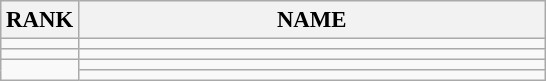<table class="wikitable" style="font-size:95%;">
<tr>
<th>RANK</th>
<th align="left" style="width: 20em">NAME</th>
</tr>
<tr>
<td align="center"></td>
<td></td>
</tr>
<tr>
<td align="center"></td>
<td></td>
</tr>
<tr>
<td rowspan=2 align="center"></td>
<td></td>
</tr>
<tr>
<td></td>
</tr>
</table>
